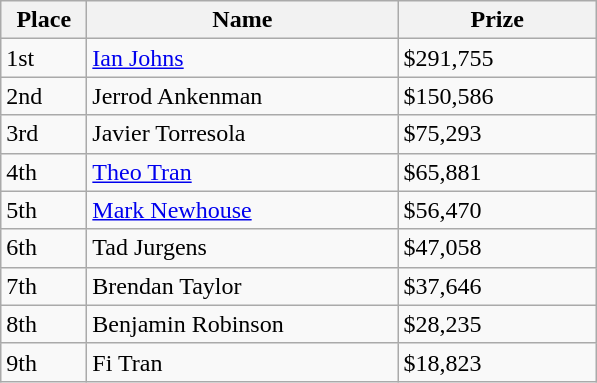<table class="wikitable">
<tr>
<th width="50">Place</th>
<th width="200">Name</th>
<th width="125">Prize</th>
</tr>
<tr>
<td>1st</td>
<td><a href='#'>Ian Johns</a></td>
<td>$291,755</td>
</tr>
<tr>
<td>2nd</td>
<td>Jerrod Ankenman</td>
<td>$150,586</td>
</tr>
<tr>
<td>3rd</td>
<td>Javier Torresola</td>
<td>$75,293</td>
</tr>
<tr>
<td>4th</td>
<td><a href='#'>Theo Tran</a></td>
<td>$65,881</td>
</tr>
<tr>
<td>5th</td>
<td><a href='#'>Mark Newhouse</a></td>
<td>$56,470</td>
</tr>
<tr>
<td>6th</td>
<td>Tad Jurgens</td>
<td>$47,058</td>
</tr>
<tr>
<td>7th</td>
<td>Brendan Taylor</td>
<td>$37,646</td>
</tr>
<tr>
<td>8th</td>
<td>Benjamin Robinson</td>
<td>$28,235</td>
</tr>
<tr>
<td>9th</td>
<td>Fi Tran</td>
<td>$18,823</td>
</tr>
</table>
